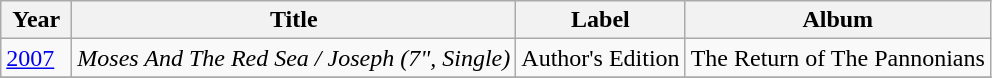<table class="wikitable">
<tr>
<th align="left" valign="top" width="40">Year</th>
<th align="left" valign="top">Title</th>
<th align="left" valign="top">Label</th>
<th align="left" valign="top">Album</th>
</tr>
<tr>
<td><a href='#'>2007</a></td>
<td><em>Moses And The Red Sea / Joseph (7", Single)</em></td>
<td>Author's Edition</td>
<td>The Return of The Pannonians</td>
</tr>
<tr>
</tr>
</table>
